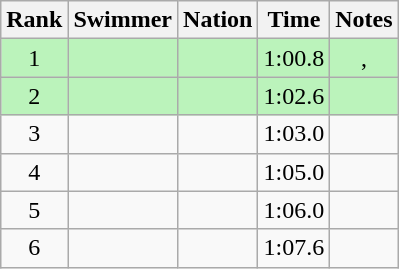<table class="wikitable sortable" style="text-align:center">
<tr>
<th>Rank</th>
<th>Swimmer</th>
<th>Nation</th>
<th>Time</th>
<th>Notes</th>
</tr>
<tr bgcolor=bbf3bb>
<td>1</td>
<td align=left></td>
<td align=left></td>
<td>1:00.8</td>
<td>, </td>
</tr>
<tr bgcolor=bbf3bb>
<td>2</td>
<td align=left></td>
<td align=left></td>
<td>1:02.6</td>
<td></td>
</tr>
<tr>
<td>3</td>
<td align=left></td>
<td align=left></td>
<td>1:03.0</td>
<td></td>
</tr>
<tr>
<td>4</td>
<td align=left></td>
<td align=left></td>
<td>1:05.0</td>
<td></td>
</tr>
<tr>
<td>5</td>
<td align=left></td>
<td align=left></td>
<td>1:06.0</td>
<td></td>
</tr>
<tr>
<td>6</td>
<td align=left></td>
<td align=left></td>
<td>1:07.6</td>
<td></td>
</tr>
</table>
